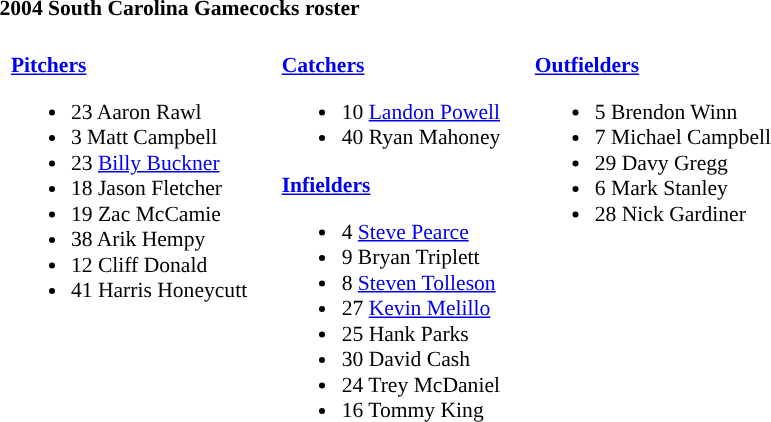<table class="toccolours" style="text-align: left; font-size:90%;">
<tr>
<th colspan="9">2004 South Carolina Gamecocks roster</th>
</tr>
<tr>
<td width="03"> </td>
<td valign="top"><br><strong><a href='#'>Pitchers</a></strong><ul><li>23 Aaron Rawl</li><li>3 Matt Campbell</li><li>23 <a href='#'>Billy Buckner</a></li><li>18 Jason Fletcher</li><li>19 Zac McCamie</li><li>38 Arik Hempy</li><li>12 Cliff Donald</li><li>41 Harris Honeycutt</li></ul></td>
<td width="15"> </td>
<td valign="top"><br><strong><a href='#'>Catchers</a></strong><ul><li>10 <a href='#'>Landon Powell</a></li><li>40 Ryan Mahoney</li></ul><strong><a href='#'>Infielders</a></strong><ul><li>4 <a href='#'>Steve Pearce</a></li><li>9 Bryan Triplett</li><li>8 <a href='#'>Steven Tolleson</a></li><li>27 <a href='#'>Kevin Melillo</a></li><li>25 Hank Parks</li><li>30 David Cash</li><li>24 Trey McDaniel</li><li>16 Tommy King</li></ul></td>
<td width="15"> </td>
<td valign="top"><br><strong><a href='#'>Outfielders</a></strong><ul><li>5 Brendon Winn</li><li>7 Michael Campbell</li><li>29 Davy Gregg</li><li>6 Mark Stanley</li><li>28 Nick Gardiner</li></ul></td>
</tr>
</table>
